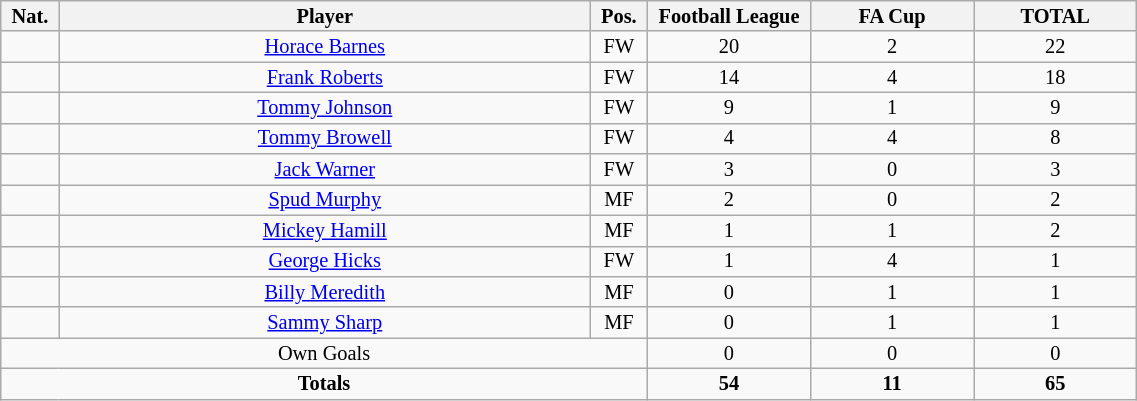<table class="wikitable sortable alternance"  style="font-size:85%; text-align:center; line-height:14px; width:60%;">
<tr>
<th width=10>Nat.</th>
<th scope="col" style="width:275px;">Player</th>
<th width=10>Pos.</th>
<th width=80>Football League</th>
<th width=80>FA Cup</th>
<th width=80>TOTAL</th>
</tr>
<tr>
<td></td>
<td><a href='#'>Horace Barnes</a></td>
<td>FW</td>
<td>20</td>
<td>2</td>
<td>22</td>
</tr>
<tr>
<td></td>
<td><a href='#'>Frank Roberts</a></td>
<td>FW</td>
<td>14</td>
<td>4</td>
<td>18</td>
</tr>
<tr>
<td></td>
<td><a href='#'>Tommy Johnson</a></td>
<td>FW</td>
<td>9</td>
<td>1</td>
<td>9</td>
</tr>
<tr>
<td></td>
<td><a href='#'>Tommy Browell</a></td>
<td>FW</td>
<td>4</td>
<td>4</td>
<td>8</td>
</tr>
<tr>
<td></td>
<td><a href='#'>Jack Warner</a></td>
<td>FW</td>
<td>3</td>
<td>0</td>
<td>3</td>
</tr>
<tr>
<td></td>
<td><a href='#'>Spud Murphy</a></td>
<td>MF</td>
<td>2</td>
<td>0</td>
<td>2</td>
</tr>
<tr>
<td></td>
<td><a href='#'>Mickey Hamill</a></td>
<td>MF</td>
<td>1</td>
<td>1</td>
<td>2</td>
</tr>
<tr>
<td></td>
<td><a href='#'>George Hicks</a></td>
<td>FW</td>
<td>1</td>
<td>4</td>
<td>1</td>
</tr>
<tr>
<td></td>
<td><a href='#'>Billy Meredith</a></td>
<td>MF</td>
<td>0</td>
<td>1</td>
<td>1</td>
</tr>
<tr>
<td></td>
<td><a href='#'>Sammy Sharp</a></td>
<td>MF</td>
<td>0</td>
<td>1</td>
<td>1</td>
</tr>
<tr class="sortbottom">
<td colspan="3">Own Goals</td>
<td>0</td>
<td>0</td>
<td>0</td>
</tr>
<tr class="sortbottom">
<td colspan="3"><strong>Totals</strong></td>
<td><strong>54</strong></td>
<td><strong>11</strong></td>
<td><strong>65</strong></td>
</tr>
</table>
